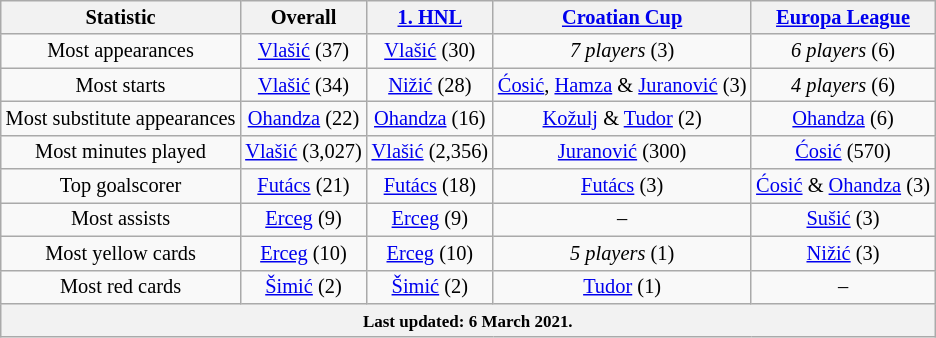<table class="wikitable" Style="text-align: center;font-size:85%">
<tr>
<th>Statistic</th>
<th>Overall</th>
<th><a href='#'>1. HNL</a></th>
<th><a href='#'>Croatian Cup</a></th>
<th><a href='#'>Europa League</a></th>
</tr>
<tr>
<td>Most appearances</td>
<td><a href='#'>Vlašić</a> (37)</td>
<td><a href='#'>Vlašić</a> (30)</td>
<td><em>7 players</em> (3)</td>
<td><em>6 players</em> (6)</td>
</tr>
<tr>
<td>Most starts</td>
<td><a href='#'>Vlašić</a> (34)</td>
<td><a href='#'>Nižić</a> (28)</td>
<td><a href='#'>Ćosić</a>, <a href='#'>Hamza</a> & <a href='#'>Juranović</a> (3)</td>
<td><em>4 players</em> (6)</td>
</tr>
<tr>
<td>Most substitute appearances</td>
<td><a href='#'>Ohandza</a> (22)</td>
<td><a href='#'>Ohandza</a> (16)</td>
<td><a href='#'>Kožulj</a> & <a href='#'>Tudor</a> (2)</td>
<td><a href='#'>Ohandza</a> (6)</td>
</tr>
<tr>
<td>Most minutes played</td>
<td><a href='#'>Vlašić</a> (3,027)</td>
<td><a href='#'>Vlašić</a> (2,356)</td>
<td><a href='#'>Juranović</a> (300)</td>
<td><a href='#'>Ćosić</a> (570)</td>
</tr>
<tr>
<td>Top goalscorer</td>
<td><a href='#'>Futács</a> (21)</td>
<td><a href='#'>Futács</a> (18)</td>
<td><a href='#'>Futács</a> (3)</td>
<td><a href='#'>Ćosić</a> & <a href='#'>Ohandza</a> (3)</td>
</tr>
<tr>
<td>Most assists</td>
<td><a href='#'>Erceg</a> (9)</td>
<td><a href='#'>Erceg</a> (9)</td>
<td>–</td>
<td><a href='#'>Sušić</a> (3)</td>
</tr>
<tr>
<td>Most yellow cards</td>
<td><a href='#'>Erceg</a> (10)</td>
<td><a href='#'>Erceg</a> (10)</td>
<td><em>5 players</em> (1)</td>
<td><a href='#'>Nižić</a> (3)</td>
</tr>
<tr>
<td>Most red cards</td>
<td><a href='#'>Šimić</a> (2)</td>
<td><a href='#'>Šimić</a> (2)</td>
<td><a href='#'>Tudor</a> (1)</td>
<td>–</td>
</tr>
<tr>
<th colspan="30"><small>Last updated: 6 March 2021.</small></th>
</tr>
</table>
